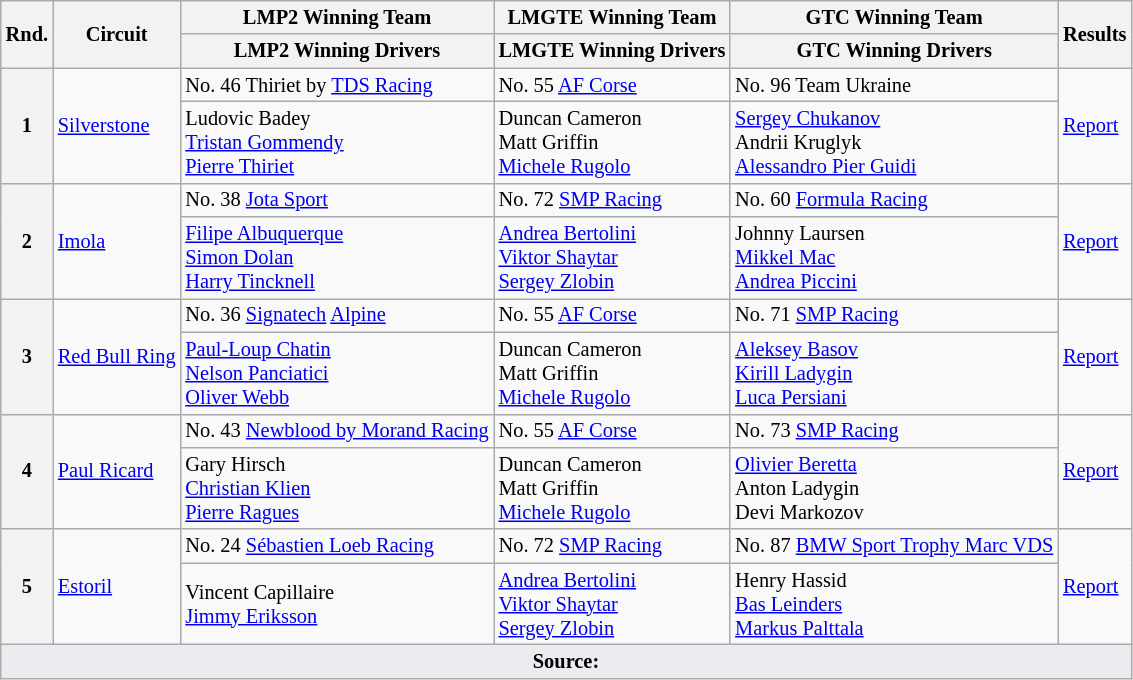<table class="wikitable" style="font-size: 85%;">
<tr>
<th rowspan=2>Rnd.</th>
<th rowspan=2>Circuit</th>
<th>LMP2 Winning Team</th>
<th>LMGTE Winning Team</th>
<th>GTC Winning Team</th>
<th rowspan=2>Results</th>
</tr>
<tr>
<th>LMP2 Winning Drivers</th>
<th>LMGTE Winning Drivers</th>
<th>GTC Winning Drivers</th>
</tr>
<tr>
<th rowspan=2>1</th>
<td rowspan=2><a href='#'>Silverstone</a></td>
<td> No. 46 Thiriet by <a href='#'>TDS Racing</a></td>
<td> No. 55 <a href='#'>AF Corse</a></td>
<td> No. 96 Team Ukraine</td>
<td rowspan=2><a href='#'>Report</a></td>
</tr>
<tr>
<td> Ludovic Badey<br> <a href='#'>Tristan Gommendy</a><br> <a href='#'>Pierre Thiriet</a></td>
<td> Duncan Cameron<br> Matt Griffin<br> <a href='#'>Michele Rugolo</a></td>
<td> <a href='#'>Sergey Chukanov</a><br> Andrii Kruglyk<br> <a href='#'>Alessandro Pier Guidi</a></td>
</tr>
<tr>
<th rowspan=2>2</th>
<td rowspan=2><a href='#'>Imola</a></td>
<td> No. 38 <a href='#'>Jota Sport</a></td>
<td> No. 72 <a href='#'>SMP Racing</a></td>
<td> No. 60 <a href='#'>Formula Racing</a></td>
<td rowspan=2><a href='#'>Report</a></td>
</tr>
<tr>
<td> <a href='#'>Filipe Albuquerque</a><br> <a href='#'>Simon Dolan</a><br> <a href='#'>Harry Tincknell</a></td>
<td> <a href='#'>Andrea Bertolini</a><br> <a href='#'>Viktor Shaytar</a><br> <a href='#'>Sergey Zlobin</a></td>
<td> Johnny Laursen<br> <a href='#'>Mikkel Mac</a><br> <a href='#'>Andrea Piccini</a></td>
</tr>
<tr>
<th rowspan=2>3</th>
<td rowspan=2><a href='#'>Red Bull Ring</a></td>
<td> No. 36 <a href='#'>Signatech</a> <a href='#'>Alpine</a></td>
<td> No. 55 <a href='#'>AF Corse</a></td>
<td> No. 71 <a href='#'>SMP Racing</a></td>
<td rowspan=2><a href='#'>Report</a></td>
</tr>
<tr>
<td> <a href='#'>Paul-Loup Chatin</a><br> <a href='#'>Nelson Panciatici</a><br> <a href='#'>Oliver Webb</a></td>
<td> Duncan Cameron<br> Matt Griffin<br> <a href='#'>Michele Rugolo</a></td>
<td> <a href='#'>Aleksey Basov</a><br> <a href='#'>Kirill Ladygin</a><br> <a href='#'>Luca Persiani</a></td>
</tr>
<tr>
<th rowspan=2>4</th>
<td rowspan=2><a href='#'>Paul Ricard</a></td>
<td> No. 43 <a href='#'>Newblood by Morand Racing</a></td>
<td> No. 55 <a href='#'>AF Corse</a></td>
<td> No. 73 <a href='#'>SMP Racing</a></td>
<td rowspan=2><a href='#'>Report</a></td>
</tr>
<tr>
<td> Gary Hirsch<br> <a href='#'>Christian Klien</a><br> <a href='#'>Pierre Ragues</a></td>
<td> Duncan Cameron<br> Matt Griffin<br> <a href='#'>Michele Rugolo</a></td>
<td> <a href='#'>Olivier Beretta</a><br> Anton Ladygin<br> Devi Markozov</td>
</tr>
<tr>
<th rowspan=2>5</th>
<td rowspan=2><a href='#'>Estoril</a></td>
<td> No. 24 <a href='#'>Sébastien Loeb Racing</a></td>
<td> No. 72 <a href='#'>SMP Racing</a></td>
<td> No. 87 <a href='#'>BMW Sport Trophy Marc VDS</a></td>
<td rowspan=2><a href='#'>Report</a></td>
</tr>
<tr>
<td> Vincent Capillaire<br> <a href='#'>Jimmy Eriksson</a></td>
<td> <a href='#'>Andrea Bertolini</a><br> <a href='#'>Viktor Shaytar</a><br> <a href='#'>Sergey Zlobin</a></td>
<td> Henry Hassid<br> <a href='#'>Bas Leinders</a><br> <a href='#'>Markus Palttala</a></td>
</tr>
<tr class="sortbottom">
<td colspan="6" style="background-color:#EAECF0;text-align:center"><strong>Source:</strong></td>
</tr>
</table>
